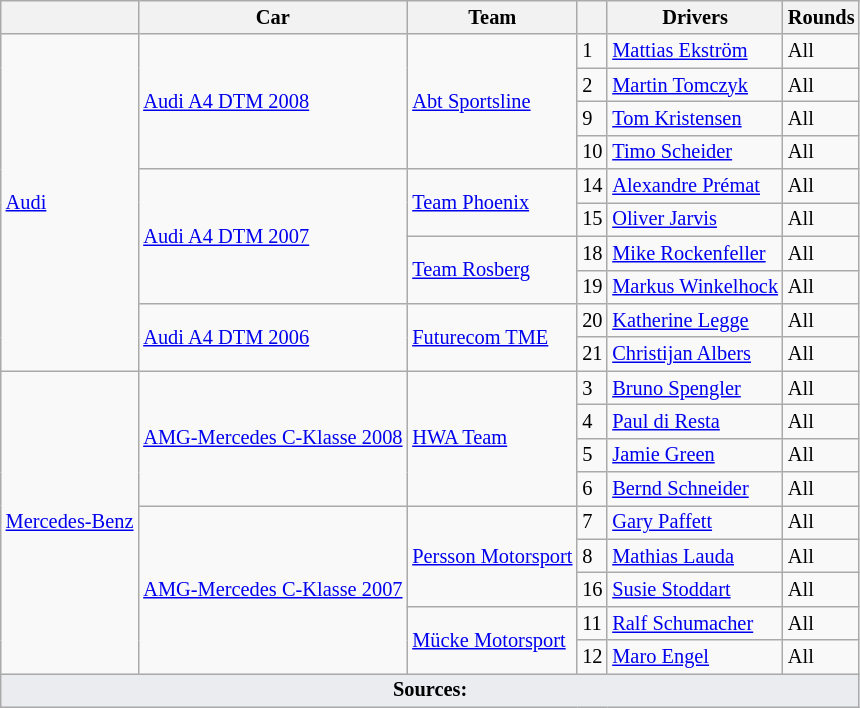<table class="wikitable sortable" style="font-size: 85%">
<tr>
<th></th>
<th>Car</th>
<th>Team</th>
<th></th>
<th>Drivers</th>
<th>Rounds</th>
</tr>
<tr>
<td rowspan="10"><a href='#'>Audi</a></td>
<td rowspan="4"><a href='#'>Audi A4 DTM 2008</a></td>
<td rowspan="4"><a href='#'>Abt Sportsline</a></td>
<td>1</td>
<td> <a href='#'>Mattias Ekström</a></td>
<td>All</td>
</tr>
<tr>
<td>2</td>
<td> <a href='#'>Martin Tomczyk</a></td>
<td>All</td>
</tr>
<tr>
<td>9</td>
<td> <a href='#'>Tom Kristensen</a></td>
<td>All</td>
</tr>
<tr>
<td>10</td>
<td> <a href='#'>Timo Scheider</a></td>
<td>All</td>
</tr>
<tr>
<td rowspan="4"><a href='#'>Audi A4 DTM 2007</a></td>
<td rowspan="2"><a href='#'>Team Phoenix</a></td>
<td>14</td>
<td> <a href='#'>Alexandre Prémat</a></td>
<td>All</td>
</tr>
<tr>
<td>15</td>
<td> <a href='#'>Oliver Jarvis</a></td>
<td>All</td>
</tr>
<tr>
<td rowspan="2"><a href='#'>Team Rosberg</a></td>
<td>18</td>
<td> <a href='#'>Mike Rockenfeller</a></td>
<td>All</td>
</tr>
<tr>
<td>19</td>
<td> <a href='#'>Markus Winkelhock</a></td>
<td>All</td>
</tr>
<tr>
<td rowspan="2"><a href='#'>Audi A4 DTM 2006</a></td>
<td rowspan="2"><a href='#'>Futurecom TME</a></td>
<td>20</td>
<td> <a href='#'>Katherine Legge</a></td>
<td>All</td>
</tr>
<tr>
<td>21</td>
<td> <a href='#'>Christijan Albers</a></td>
<td>All</td>
</tr>
<tr>
<td rowspan="9"><a href='#'>Mercedes-Benz</a></td>
<td rowspan="4"><a href='#'>AMG-Mercedes C-Klasse 2008</a></td>
<td rowspan="4"><a href='#'>HWA Team</a></td>
<td>3</td>
<td> <a href='#'>Bruno Spengler</a></td>
<td>All</td>
</tr>
<tr>
<td>4</td>
<td> <a href='#'>Paul di Resta</a></td>
<td>All</td>
</tr>
<tr>
<td>5</td>
<td> <a href='#'>Jamie Green</a></td>
<td>All</td>
</tr>
<tr>
<td>6</td>
<td> <a href='#'>Bernd Schneider</a></td>
<td>All</td>
</tr>
<tr>
<td rowspan="5"><a href='#'>AMG-Mercedes C-Klasse 2007</a></td>
<td rowspan="3"><a href='#'>Persson Motorsport</a></td>
<td>7</td>
<td> <a href='#'>Gary Paffett</a></td>
<td>All</td>
</tr>
<tr>
<td>8</td>
<td> <a href='#'>Mathias Lauda</a></td>
<td>All</td>
</tr>
<tr>
<td>16</td>
<td> <a href='#'>Susie Stoddart</a></td>
<td>All</td>
</tr>
<tr>
<td rowspan="2"><a href='#'>Mücke Motorsport</a></td>
<td>11</td>
<td> <a href='#'>Ralf Schumacher</a></td>
<td>All</td>
</tr>
<tr>
<td>12</td>
<td> <a href='#'>Maro Engel</a></td>
<td>All</td>
</tr>
<tr class="sortbottom">
<td colspan="6" style="background-color:#EAECF0;text-align:center"><strong>Sources:</strong></td>
</tr>
</table>
